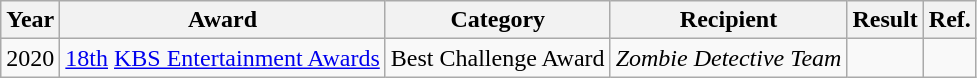<table class="wikitable">
<tr>
<th>Year</th>
<th>Award</th>
<th>Category</th>
<th>Recipient</th>
<th>Result</th>
<th>Ref.</th>
</tr>
<tr>
<td>2020</td>
<td><a href='#'>18th</a> <a href='#'>KBS Entertainment Awards</a></td>
<td>Best Challenge Award</td>
<td><em>Zombie Detective Team</em></td>
<td></td>
<td></td>
</tr>
</table>
